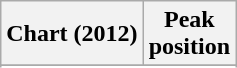<table class="wikitable sortable plainrowheaders" style="text-align:center">
<tr>
<th scope="col">Chart (2012)</th>
<th scope="col">Peak<br>position</th>
</tr>
<tr>
</tr>
<tr>
</tr>
<tr>
</tr>
<tr>
</tr>
<tr>
</tr>
<tr>
</tr>
<tr>
</tr>
<tr>
</tr>
<tr>
</tr>
</table>
